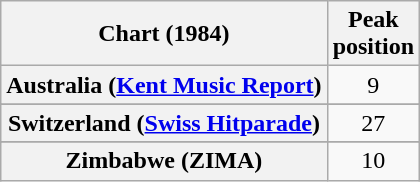<table class="wikitable sortable plainrowheaders" style="text-align:center">
<tr>
<th scope="col">Chart (1984)</th>
<th scope="col">Peak<br>position</th>
</tr>
<tr>
<th scope="row">Australia (<a href='#'>Kent Music Report</a>)</th>
<td>9</td>
</tr>
<tr>
</tr>
<tr>
</tr>
<tr>
<th scope="row">Switzerland (<a href='#'>Swiss Hitparade</a>)</th>
<td>27</td>
</tr>
<tr>
</tr>
<tr>
<th scope="row">Zimbabwe (ZIMA)</th>
<td>10</td>
</tr>
</table>
